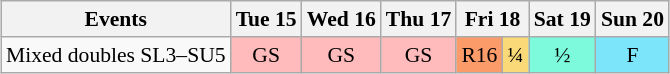<table class="wikitable" style="margin:0.5em auto; font-size:90%; text-align:center">
<tr>
<th>Events</th>
<th>Tue 15</th>
<th>Wed 16</th>
<th>Thu 17</th>
<th colspan="2">Fri 18</th>
<th>Sat 19</th>
<th>Sun 20</th>
</tr>
<tr>
<td align="left">Mixed doubles SL3–SU5</td>
<td bgcolor="#FFBBBB">GS</td>
<td bgcolor="#FFBBBB">GS</td>
<td bgcolor="#FFBBBB">GS</td>
<td bgcolor="#FC9B6A">R16</td>
<td bgcolor="#FAD978">¼</td>
<td bgcolor="#7DFADB">½</td>
<td bgcolor="#7DE5FA">F</td>
</tr>
</table>
